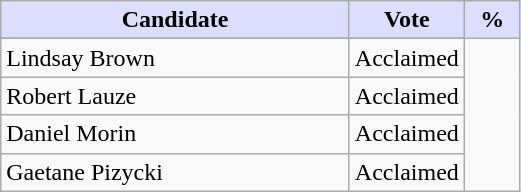<table class="wikitable">
<tr>
<th style="background:#ddf; width:225px;">Candidate</th>
<th style="background:#ddf; width:50px;">Vote</th>
<th style="background:#ddf; width:30px;">%</th>
</tr>
<tr>
</tr>
<tr>
<td>Lindsay Brown</td>
<td>Acclaimed</td>
</tr>
<tr>
<td>Robert Lauze</td>
<td>Acclaimed</td>
</tr>
<tr>
<td>Daniel Morin</td>
<td>Acclaimed</td>
</tr>
<tr>
<td>Gaetane Pizycki</td>
<td>Acclaimed</td>
</tr>
</table>
